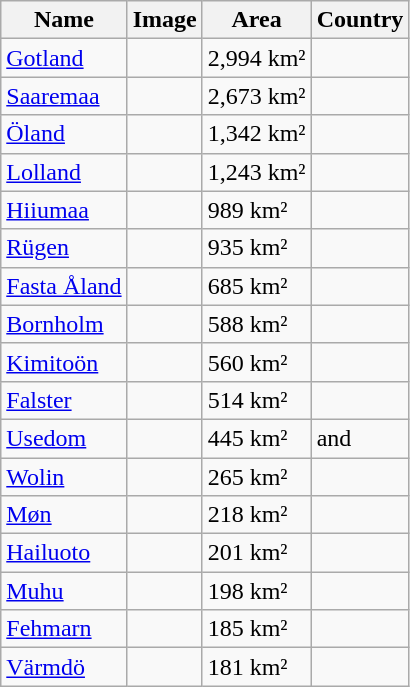<table class="wikitable sortable static-row-numbers static-row-header-text col4center col5right col6center" style="clear:right">
<tr>
<th>Name</th>
<th>Image</th>
<th>Area</th>
<th>Country</th>
</tr>
<tr>
<td><a href='#'>Gotland</a></td>
<td></td>
<td>2,994 km²</td>
<td></td>
</tr>
<tr>
<td><a href='#'>Saaremaa</a></td>
<td></td>
<td>2,673 km²</td>
<td></td>
</tr>
<tr>
<td><a href='#'>Öland</a></td>
<td></td>
<td>1,342 km²</td>
<td></td>
</tr>
<tr>
<td><a href='#'>Lolland</a></td>
<td></td>
<td>1,243 km²</td>
<td></td>
</tr>
<tr>
<td><a href='#'>Hiiumaa</a></td>
<td></td>
<td>989 km²</td>
<td></td>
</tr>
<tr>
<td><a href='#'>Rügen</a></td>
<td></td>
<td>935 km²</td>
<td></td>
</tr>
<tr>
<td><a href='#'>Fasta Åland</a></td>
<td></td>
<td>685 km²</td>
<td></td>
</tr>
<tr>
<td><a href='#'>Bornholm</a></td>
<td></td>
<td>588 km²</td>
<td></td>
</tr>
<tr>
<td><a href='#'>Kimitoön</a></td>
<td></td>
<td>560 km²</td>
<td></td>
</tr>
<tr>
<td><a href='#'>Falster</a></td>
<td></td>
<td>514 km²</td>
<td></td>
</tr>
<tr>
<td><a href='#'>Usedom</a></td>
<td></td>
<td>445 km²</td>
<td> and </td>
</tr>
<tr>
<td><a href='#'>Wolin</a></td>
<td></td>
<td>265 km²</td>
<td></td>
</tr>
<tr>
<td><a href='#'>Møn</a></td>
<td></td>
<td>218 km²</td>
<td></td>
</tr>
<tr>
<td><a href='#'>Hailuoto</a></td>
<td></td>
<td>201 km²</td>
<td></td>
</tr>
<tr>
<td><a href='#'>Muhu</a></td>
<td></td>
<td>198 km²</td>
<td></td>
</tr>
<tr>
<td><a href='#'>Fehmarn</a></td>
<td></td>
<td>185 km²</td>
<td></td>
</tr>
<tr>
<td><a href='#'>Värmdö</a></td>
<td></td>
<td>181 km²</td>
<td></td>
</tr>
</table>
